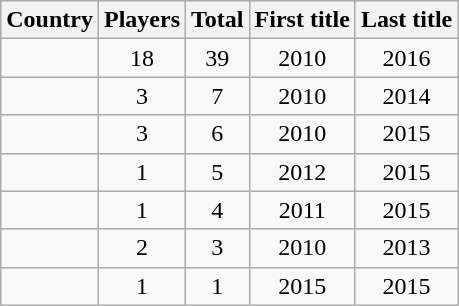<table class="wikitable sortable"  style="text-align: center;">
<tr>
<th>Country</th>
<th>Players</th>
<th>Total</th>
<th>First title</th>
<th>Last title</th>
</tr>
<tr>
<td align="left"></td>
<td>18</td>
<td>39</td>
<td>2010</td>
<td>2016</td>
</tr>
<tr>
<td align="left"></td>
<td>3</td>
<td>7</td>
<td>2010</td>
<td>2014</td>
</tr>
<tr>
<td align="left"></td>
<td>3</td>
<td>6</td>
<td>2010</td>
<td>2015</td>
</tr>
<tr>
<td align="left"></td>
<td>1</td>
<td>5</td>
<td>2012</td>
<td>2015</td>
</tr>
<tr>
<td align="left"></td>
<td>1</td>
<td>4</td>
<td>2011</td>
<td>2015</td>
</tr>
<tr>
<td align="left"></td>
<td>2</td>
<td>3</td>
<td>2010</td>
<td>2013</td>
</tr>
<tr>
<td align="left"></td>
<td>1</td>
<td>1</td>
<td>2015</td>
<td>2015</td>
</tr>
</table>
